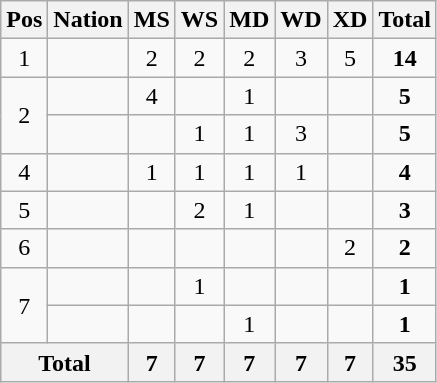<table class="wikitable" style="text-align:center">
<tr>
<th>Pos</th>
<th>Nation</th>
<th>MS</th>
<th>WS</th>
<th>MD</th>
<th>WD</th>
<th>XD</th>
<th>Total</th>
</tr>
<tr>
<td>1</td>
<td align="left"></td>
<td>2</td>
<td>2</td>
<td>2</td>
<td>3</td>
<td>5</td>
<td><strong>14</strong></td>
</tr>
<tr>
<td rowspan="2">2</td>
<td align="left"></td>
<td>4</td>
<td></td>
<td>1</td>
<td></td>
<td></td>
<td><strong>5</strong></td>
</tr>
<tr>
<td align="left"></td>
<td></td>
<td>1</td>
<td>1</td>
<td>3</td>
<td></td>
<td><strong>5</strong></td>
</tr>
<tr>
<td>4</td>
<td align="left"></td>
<td>1</td>
<td>1</td>
<td>1</td>
<td>1</td>
<td></td>
<td><strong>4</strong></td>
</tr>
<tr>
<td>5</td>
<td align="left"></td>
<td></td>
<td>2</td>
<td>1</td>
<td></td>
<td></td>
<td><strong>3</strong></td>
</tr>
<tr>
<td>6</td>
<td align="left"></td>
<td></td>
<td></td>
<td></td>
<td></td>
<td>2</td>
<td><strong>2</strong></td>
</tr>
<tr>
<td rowspan=2>7</td>
<td align="left"></td>
<td></td>
<td>1</td>
<td></td>
<td></td>
<td></td>
<td><strong>1</strong></td>
</tr>
<tr>
<td align="left"></td>
<td></td>
<td></td>
<td>1</td>
<td></td>
<td></td>
<td><strong>1</strong></td>
</tr>
<tr>
<th colspan="2">Total</th>
<th>7</th>
<th>7</th>
<th>7</th>
<th>7</th>
<th>7</th>
<th>35</th>
</tr>
</table>
